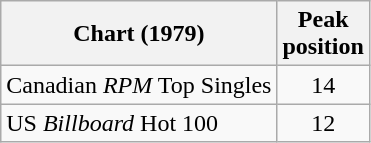<table class="wikitable sortable">
<tr>
<th>Chart (1979)</th>
<th>Peak<br>position</th>
</tr>
<tr>
<td>Canadian <em>RPM</em> Top Singles</td>
<td style="text-align:center;">14</td>
</tr>
<tr>
<td>US <em>Billboard</em> Hot 100</td>
<td style="text-align:center;">12</td>
</tr>
</table>
